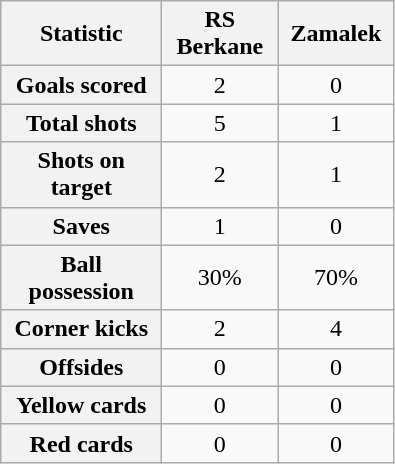<table class="wikitable plainrowheaders" style="text-align:center">
<tr>
<th scope="col" style="width:100px">Statistic</th>
<th scope="col" style="width:70px">RS Berkane</th>
<th scope="col" style="width:70px">Zamalek</th>
</tr>
<tr>
<th scope=row>Goals scored</th>
<td>2</td>
<td>0</td>
</tr>
<tr>
<th scope=row>Total shots</th>
<td>5</td>
<td>1</td>
</tr>
<tr>
<th scope=row>Shots on target</th>
<td>2</td>
<td>1</td>
</tr>
<tr>
<th scope=row>Saves</th>
<td>1</td>
<td>0</td>
</tr>
<tr>
<th scope=row>Ball possession</th>
<td>30%</td>
<td>70%</td>
</tr>
<tr>
<th scope=row>Corner kicks</th>
<td>2</td>
<td>4</td>
</tr>
<tr>
<th scope=row>Offsides</th>
<td>0</td>
<td>0</td>
</tr>
<tr>
<th scope=row>Yellow cards</th>
<td>0</td>
<td>0</td>
</tr>
<tr>
<th scope=row>Red cards</th>
<td>0</td>
<td>0</td>
</tr>
</table>
